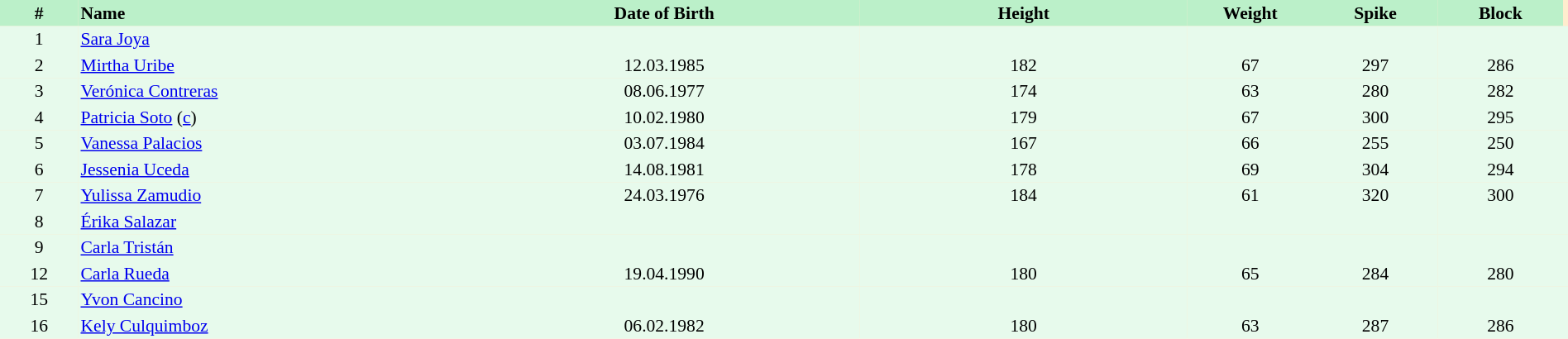<table border=0 cellpadding=2 cellspacing=0  |- bgcolor=#FFECCE style="text-align:center; font-size:90%;" width=100%>
<tr bgcolor=#BBF0C9>
<th width=5%>#</th>
<th width=25% align=left>Name</th>
<th width=25%>Date of Birth</th>
<th width=21%>Height</th>
<th width=8%>Weight</th>
<th width=8%>Spike</th>
<th width=8%>Block</th>
</tr>
<tr bgcolor=#E7FAEC>
<td>1</td>
<td align=left><a href='#'>Sara Joya</a></td>
<td></td>
<td></td>
<td></td>
<td></td>
<td></td>
<td></td>
</tr>
<tr bgcolor=#E7FAEC>
<td>2</td>
<td align=left><a href='#'>Mirtha Uribe</a></td>
<td>12.03.1985</td>
<td>182</td>
<td>67</td>
<td>297</td>
<td>286</td>
<td></td>
</tr>
<tr bgcolor=#E7FAEC>
<td>3</td>
<td align=left><a href='#'>Verónica Contreras</a></td>
<td>08.06.1977</td>
<td>174</td>
<td>63</td>
<td>280</td>
<td>282</td>
<td></td>
</tr>
<tr bgcolor=#E7FAEC>
<td>4</td>
<td align=left><a href='#'>Patricia Soto</a> (<a href='#'>c</a>)</td>
<td>10.02.1980</td>
<td>179</td>
<td>67</td>
<td>300</td>
<td>295</td>
<td></td>
</tr>
<tr bgcolor=#E7FAEC>
<td>5</td>
<td align=left><a href='#'>Vanessa Palacios</a></td>
<td>03.07.1984</td>
<td>167</td>
<td>66</td>
<td>255</td>
<td>250</td>
<td></td>
</tr>
<tr bgcolor=#E7FAEC>
<td>6</td>
<td align=left><a href='#'>Jessenia Uceda</a></td>
<td>14.08.1981</td>
<td>178</td>
<td>69</td>
<td>304</td>
<td>294</td>
<td></td>
</tr>
<tr bgcolor=#E7FAEC>
<td>7</td>
<td align=left><a href='#'>Yulissa Zamudio</a></td>
<td>24.03.1976</td>
<td>184</td>
<td>61</td>
<td>320</td>
<td>300</td>
<td></td>
</tr>
<tr bgcolor=#E7FAEC>
<td>8</td>
<td align=left><a href='#'>Érika Salazar</a></td>
<td></td>
<td></td>
<td></td>
<td></td>
<td></td>
<td></td>
</tr>
<tr bgcolor=#E7FAEC>
<td>9</td>
<td align=left><a href='#'>Carla Tristán</a></td>
<td></td>
<td></td>
<td></td>
<td></td>
<td></td>
<td></td>
</tr>
<tr bgcolor=#E7FAEC>
<td>12</td>
<td align=left><a href='#'>Carla Rueda</a></td>
<td>19.04.1990</td>
<td>180</td>
<td>65</td>
<td>284</td>
<td>280</td>
<td></td>
</tr>
<tr bgcolor=#E7FAEC>
<td>15</td>
<td align=left><a href='#'>Yvon Cancino</a></td>
<td></td>
<td></td>
<td></td>
<td></td>
<td></td>
<td></td>
</tr>
<tr bgcolor=#E7FAEC>
<td>16</td>
<td align=left><a href='#'>Kely Culquimboz</a></td>
<td>06.02.1982</td>
<td>180</td>
<td>63</td>
<td>287</td>
<td>286</td>
<td></td>
</tr>
</table>
